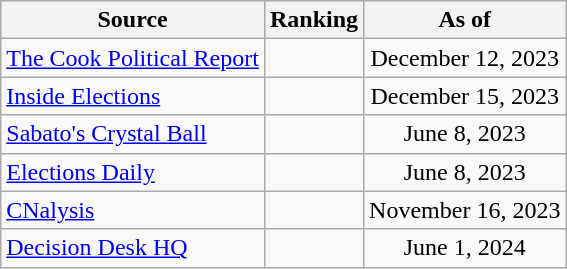<table class="wikitable" style="text-align:center">
<tr>
<th>Source</th>
<th>Ranking</th>
<th>As of</th>
</tr>
<tr>
<td align=left><a href='#'>The Cook Political Report</a></td>
<td></td>
<td>December 12, 2023</td>
</tr>
<tr>
<td align=left><a href='#'>Inside Elections</a></td>
<td></td>
<td>December 15, 2023</td>
</tr>
<tr>
<td align=left><a href='#'>Sabato's Crystal Ball</a></td>
<td></td>
<td>June 8, 2023</td>
</tr>
<tr>
<td align=left><a href='#'>Elections Daily</a></td>
<td></td>
<td>June 8, 2023</td>
</tr>
<tr>
<td align=left><a href='#'>CNalysis</a></td>
<td></td>
<td>November 16, 2023</td>
</tr>
<tr>
<td align=left><a href='#'>Decision Desk HQ</a></td>
<td></td>
<td>June 1, 2024</td>
</tr>
</table>
